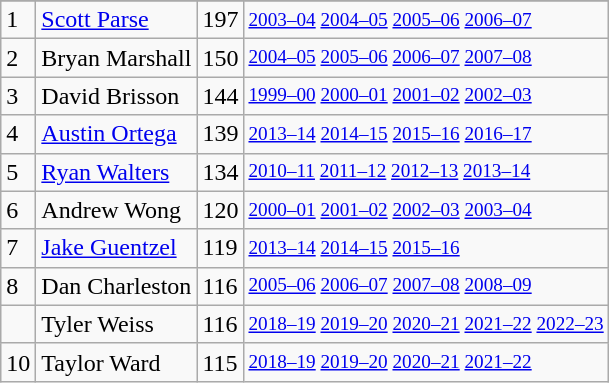<table class="wikitable">
<tr>
</tr>
<tr>
<td>1</td>
<td><a href='#'>Scott Parse</a></td>
<td>197</td>
<td style="font-size:80%;"><a href='#'>2003–04</a> <a href='#'>2004–05</a> <a href='#'>2005–06</a> <a href='#'>2006–07</a></td>
</tr>
<tr>
<td>2</td>
<td>Bryan Marshall</td>
<td>150</td>
<td style="font-size:80%;"><a href='#'>2004–05</a> <a href='#'>2005–06</a> <a href='#'>2006–07</a> <a href='#'>2007–08</a></td>
</tr>
<tr>
<td>3</td>
<td>David Brisson</td>
<td>144</td>
<td style="font-size:80%;"><a href='#'>1999–00</a> <a href='#'>2000–01</a> <a href='#'>2001–02</a> <a href='#'>2002–03</a></td>
</tr>
<tr>
<td>4</td>
<td><a href='#'>Austin Ortega</a></td>
<td>139</td>
<td style="font-size:80%;"><a href='#'>2013–14</a> <a href='#'>2014–15</a> <a href='#'>2015–16</a> <a href='#'>2016–17</a></td>
</tr>
<tr>
<td>5</td>
<td><a href='#'>Ryan Walters</a></td>
<td>134</td>
<td style="font-size:80%;"><a href='#'>2010–11</a> <a href='#'>2011–12</a> <a href='#'>2012–13</a> <a href='#'>2013–14</a></td>
</tr>
<tr>
<td>6</td>
<td>Andrew Wong</td>
<td>120</td>
<td style="font-size:80%;"><a href='#'>2000–01</a> <a href='#'>2001–02</a> <a href='#'>2002–03</a> <a href='#'>2003–04</a></td>
</tr>
<tr>
<td>7</td>
<td><a href='#'>Jake Guentzel</a></td>
<td>119</td>
<td style="font-size:80%;"><a href='#'>2013–14</a> <a href='#'>2014–15</a> <a href='#'>2015–16</a></td>
</tr>
<tr>
<td>8</td>
<td>Dan Charleston</td>
<td>116</td>
<td style="font-size:80%;"><a href='#'>2005–06</a> <a href='#'>2006–07</a> <a href='#'>2007–08</a> <a href='#'>2008–09</a></td>
</tr>
<tr>
<td></td>
<td>Tyler Weiss</td>
<td>116</td>
<td style="font-size:80%;"><a href='#'>2018–19</a> <a href='#'>2019–20</a> <a href='#'>2020–21</a> <a href='#'>2021–22</a> <a href='#'>2022–23</a></td>
</tr>
<tr>
<td>10</td>
<td>Taylor Ward</td>
<td>115</td>
<td style="font-size:80%;"><a href='#'>2018–19</a> <a href='#'>2019–20</a> <a href='#'>2020–21</a> <a href='#'>2021–22</a></td>
</tr>
</table>
